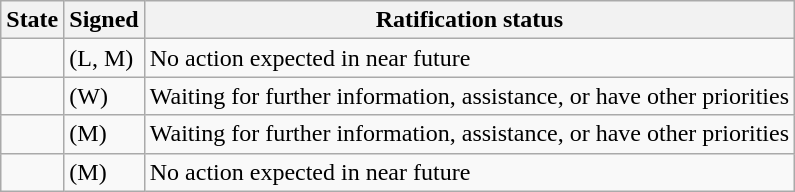<table class="wikitable sortable">
<tr>
<th>State</th>
<th>Signed</th>
<th>Ratification status</th>
</tr>
<tr>
<td></td>
<td> (L, M)</td>
<td>No action expected in near future</td>
</tr>
<tr>
<td></td>
<td> (W)</td>
<td>Waiting for further information, assistance, or have other priorities</td>
</tr>
<tr>
<td></td>
<td> (M)</td>
<td>Waiting for further information, assistance, or have other priorities</td>
</tr>
<tr>
<td></td>
<td> (M)</td>
<td>No action expected in near future</td>
</tr>
</table>
